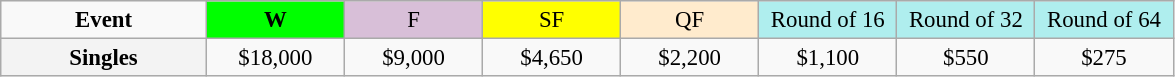<table class=wikitable style=font-size:95%;text-align:center>
<tr>
<td style="width:130px"><strong>Event</strong></td>
<td style="width:85px; background:lime"><strong>W</strong></td>
<td style="width:85px; background:thistle">F</td>
<td style="width:85px; background:#ffff00">SF</td>
<td style="width:85px; background:#ffebcd">QF</td>
<td style="width:85px; background:#afeeee">Round of 16</td>
<td style="width:85px; background:#afeeee">Round of 32</td>
<td style="width:85px; background:#afeeee">Round of 64</td>
</tr>
<tr>
<th style=background:#f3f3f3>Singles </th>
<td>$18,000</td>
<td>$9,000</td>
<td>$4,650</td>
<td>$2,200</td>
<td>$1,100</td>
<td>$550</td>
<td>$275</td>
</tr>
</table>
